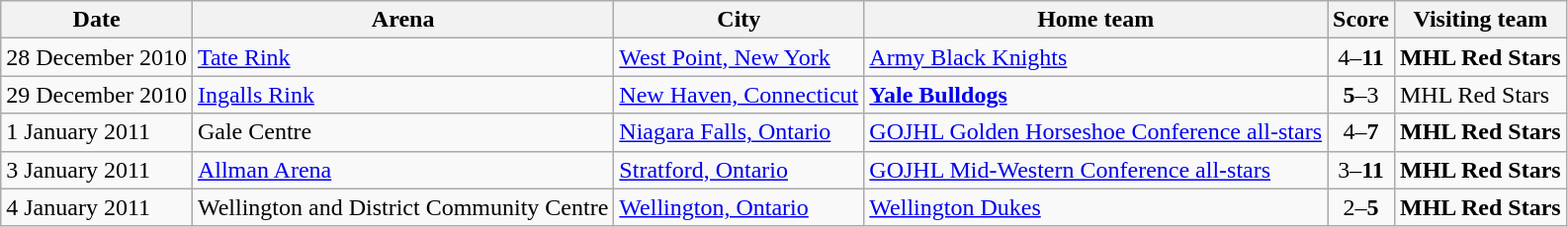<table class="wikitable">
<tr>
<th>Date</th>
<th>Arena</th>
<th>City</th>
<th>Home team</th>
<th>Score</th>
<th>Visiting team</th>
</tr>
<tr>
<td>28 December 2010</td>
<td><a href='#'>Tate Rink</a></td>
<td> <a href='#'>West Point, New York</a></td>
<td><a href='#'>Army Black Knights</a></td>
<td align="center">4–<strong>11</strong></td>
<td><strong>MHL Red Stars</strong></td>
</tr>
<tr>
<td>29 December 2010</td>
<td><a href='#'>Ingalls Rink</a></td>
<td> <a href='#'>New Haven, Connecticut</a></td>
<td><strong><a href='#'>Yale Bulldogs</a></strong></td>
<td align="center"><strong>5</strong>–3</td>
<td>MHL Red Stars</td>
</tr>
<tr>
<td>1 January 2011</td>
<td>Gale Centre</td>
<td> <a href='#'>Niagara Falls, Ontario</a></td>
<td><a href='#'>GOJHL Golden Horseshoe Conference all-stars</a></td>
<td align="center">4–<strong>7</strong></td>
<td><strong>MHL Red Stars</strong></td>
</tr>
<tr>
<td>3 January 2011</td>
<td><a href='#'>Allman Arena</a></td>
<td> <a href='#'>Stratford, Ontario</a></td>
<td><a href='#'>GOJHL Mid-Western Conference all-stars</a></td>
<td align="center">3–<strong>11</strong></td>
<td><strong>MHL Red Stars</strong></td>
</tr>
<tr>
<td>4 January 2011</td>
<td>Wellington and District Community Centre</td>
<td> <a href='#'>Wellington, Ontario</a></td>
<td><a href='#'>Wellington Dukes</a></td>
<td align="center">2–<strong>5</strong></td>
<td><strong>MHL Red Stars</strong></td>
</tr>
</table>
